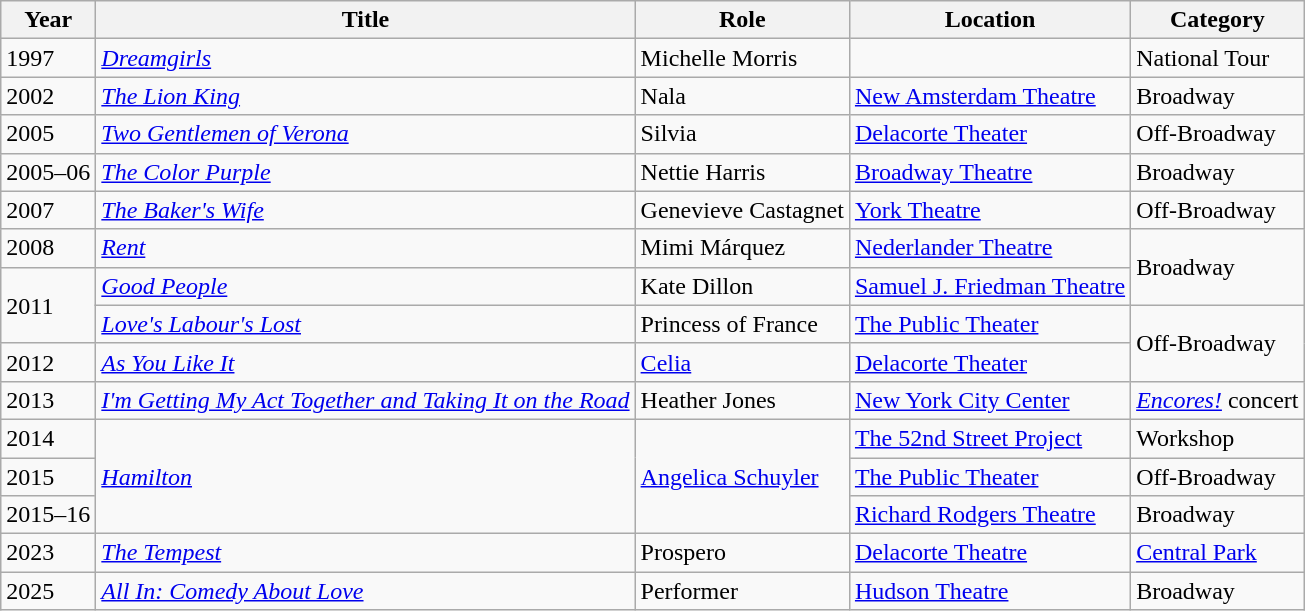<table class="wikitable">
<tr>
<th>Year</th>
<th>Title</th>
<th>Role</th>
<th>Location</th>
<th>Category</th>
</tr>
<tr>
<td>1997</td>
<td><em><a href='#'>Dreamgirls</a></em></td>
<td>Michelle Morris</td>
<td></td>
<td>National Tour</td>
</tr>
<tr>
<td>2002</td>
<td><em><a href='#'>The Lion King</a></em></td>
<td>Nala</td>
<td><a href='#'>New Amsterdam Theatre</a></td>
<td>Broadway</td>
</tr>
<tr>
<td>2005</td>
<td><em><a href='#'>Two Gentlemen of Verona</a></em></td>
<td>Silvia</td>
<td><a href='#'>Delacorte Theater</a></td>
<td>Off-Broadway</td>
</tr>
<tr>
<td>2005–06</td>
<td><em><a href='#'>The Color Purple</a></em></td>
<td>Nettie Harris</td>
<td><a href='#'>Broadway Theatre</a></td>
<td>Broadway</td>
</tr>
<tr>
<td>2007</td>
<td><em><a href='#'>The Baker's Wife</a></em></td>
<td>Genevieve Castagnet</td>
<td><a href='#'>York Theatre</a></td>
<td>Off-Broadway</td>
</tr>
<tr>
<td>2008</td>
<td><em><a href='#'>Rent</a></em></td>
<td>Mimi Márquez</td>
<td><a href='#'>Nederlander Theatre</a></td>
<td rowspan="2">Broadway</td>
</tr>
<tr>
<td rowspan="2">2011</td>
<td><em><a href='#'>Good People</a></em></td>
<td>Kate Dillon</td>
<td><a href='#'>Samuel J. Friedman Theatre</a></td>
</tr>
<tr>
<td><em><a href='#'>Love's Labour's Lost</a></em></td>
<td>Princess of France</td>
<td><a href='#'>The Public Theater</a></td>
<td rowspan="2">Off-Broadway</td>
</tr>
<tr>
<td>2012</td>
<td><em><a href='#'>As You Like It</a></em></td>
<td><a href='#'>Celia</a></td>
<td><a href='#'>Delacorte Theater</a></td>
</tr>
<tr>
<td>2013</td>
<td><em><a href='#'>I'm Getting My Act Together and Taking It on the Road</a></em></td>
<td>Heather Jones</td>
<td><a href='#'>New York City Center</a></td>
<td><em><a href='#'>Encores!</a></em> concert</td>
</tr>
<tr>
<td>2014</td>
<td rowspan="3"><em><a href='#'>Hamilton</a></em></td>
<td rowspan="3"><a href='#'>Angelica Schuyler</a></td>
<td><a href='#'>The 52nd Street Project</a></td>
<td>Workshop</td>
</tr>
<tr>
<td>2015</td>
<td><a href='#'>The Public Theater</a></td>
<td>Off-Broadway</td>
</tr>
<tr>
<td>2015–16</td>
<td><a href='#'>Richard Rodgers Theatre</a></td>
<td>Broadway</td>
</tr>
<tr>
<td>2023</td>
<td><em><a href='#'>The Tempest</a></em></td>
<td>Prospero</td>
<td><a href='#'>Delacorte Theatre</a></td>
<td><a href='#'>Central Park</a></td>
</tr>
<tr>
<td>2025</td>
<td><em><a href='#'>All In: Comedy About Love</a></em></td>
<td>Performer</td>
<td><a href='#'>Hudson Theatre</a></td>
<td>Broadway</td>
</tr>
</table>
